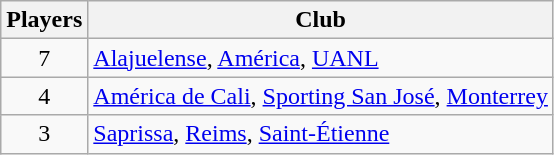<table class="wikitable">
<tr>
<th>Players</th>
<th>Club</th>
</tr>
<tr>
<td align="center">7</td>
<td> <a href='#'>Alajuelense</a>,  <a href='#'>América</a>,  <a href='#'>UANL</a></td>
</tr>
<tr>
<td align="center">4</td>
<td> <a href='#'>América de Cali</a>,  <a href='#'>Sporting San José</a>,  <a href='#'>Monterrey</a></td>
</tr>
<tr>
<td align="center">3</td>
<td> <a href='#'>Saprissa</a>,  <a href='#'>Reims</a>,  <a href='#'>Saint-Étienne</a></td>
</tr>
</table>
